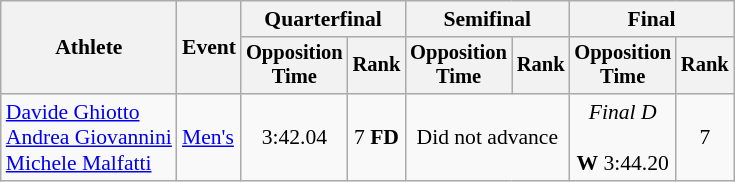<table class=wikitable style=font-size:90%;text-align:center>
<tr>
<th rowspan=2>Athlete</th>
<th rowspan=2>Event</th>
<th colspan=2>Quarterfinal</th>
<th colspan=2>Semifinal</th>
<th colspan=2>Final</th>
</tr>
<tr style=font-size:95%>
<th>Opposition<br>Time</th>
<th>Rank</th>
<th>Opposition<br>Time</th>
<th>Rank</th>
<th>Opposition<br>Time</th>
<th>Rank</th>
</tr>
<tr>
<td align=left><a href='#'>Davide Ghiotto</a><br><a href='#'>Andrea Giovannini</a><br><a href='#'>Michele Malfatti</a></td>
<td align=left><a href='#'>Men's</a></td>
<td>3:42.04</td>
<td>7 <strong>FD</strong></td>
<td colspan=2>Did not advance</td>
<td><em>Final D</em><br><br><strong>W</strong> 3:44.20</td>
<td>7</td>
</tr>
</table>
